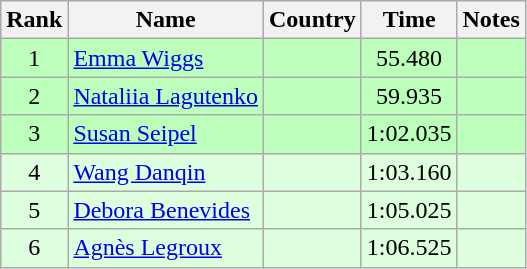<table class="wikitable" style="text-align:center">
<tr>
<th>Rank</th>
<th>Name</th>
<th>Country</th>
<th>Time</th>
<th>Notes</th>
</tr>
<tr bgcolor=bbffbb>
<td>1</td>
<td align="left"><a href='#'>Emma Wiggs</a></td>
<td align="left"></td>
<td>55.480</td>
<td></td>
</tr>
<tr bgcolor=bbffbb>
<td>2</td>
<td align="left"><a href='#'>Nataliia Lagutenko</a></td>
<td align="left"></td>
<td>59.935</td>
<td></td>
</tr>
<tr bgcolor=bbffbb>
<td>3</td>
<td align="left"><a href='#'>Susan Seipel</a></td>
<td align="left"></td>
<td>1:02.035</td>
<td></td>
</tr>
<tr bgcolor=ddffdd>
<td>4</td>
<td align="left"><a href='#'>Wang Danqin</a></td>
<td align="left"></td>
<td>1:03.160</td>
<td></td>
</tr>
<tr bgcolor=ddffdd>
<td>5</td>
<td align="left"><a href='#'>Debora Benevides</a></td>
<td align="left"></td>
<td>1:05.025</td>
<td></td>
</tr>
<tr bgcolor=ddffdd>
<td>6</td>
<td align="left"><a href='#'>Agnès Legroux</a></td>
<td align="left"></td>
<td>1:06.525</td>
<td></td>
</tr>
</table>
